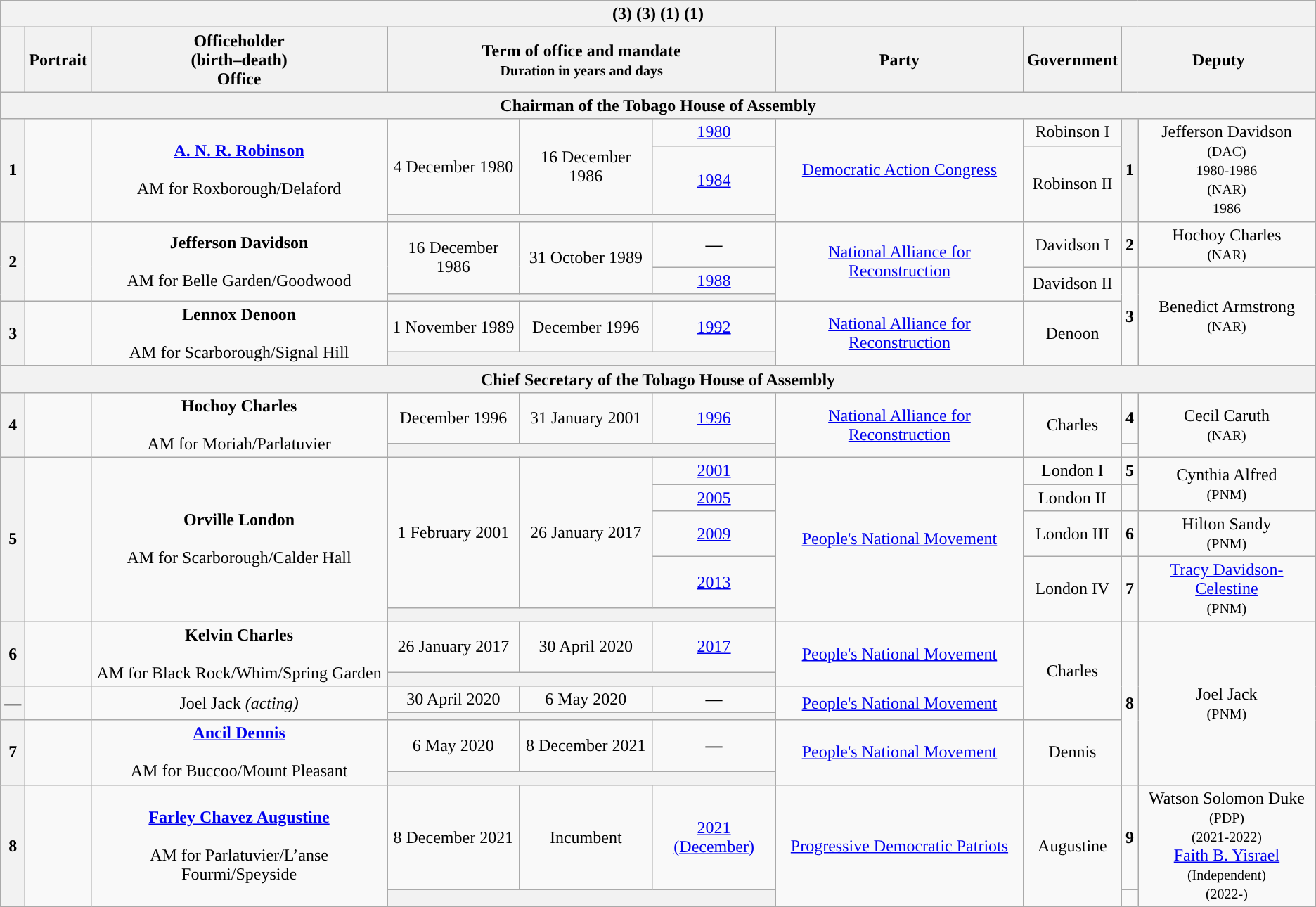<table class="wikitable" style="text-align:center;">
<tr>
<th colspan="10"> (3) (3) (1) (1)</th>
</tr>
<tr>
<th></th>
<th>Portrait</th>
<th>Officeholder<br>(birth–death)<br>Office</th>
<th colspan="3">Term of office and mandate<br><small>Duration in years and days</small></th>
<th>Party</th>
<th>Government</th>
<th colspan="2">Deputy</th>
</tr>
<tr>
<th colspan="10">Chairman of the Tobago House of Assembly</th>
</tr>
<tr>
<th rowspan="3" style="background:">1</th>
<td rowspan="3"></td>
<td rowspan="3"><strong><a href='#'>A. N. R. Robinson</a></strong><br><br>AM for Roxborough/Delaford</td>
<td rowspan="2">4 December 1980</td>
<td rowspan="2">16 December 1986</td>
<td><a href='#'>1980</a></td>
<td rowspan="3" ><a href='#'>Democratic Action Congress</a></td>
<td>Robinson I</td>
<th rowspan="3" style="background:">1</th>
<td rowspan="3">Jefferson Davidson<br><small>(DAC)</small><br><small>1980-1986</small><br><small>(NAR)</small><br><small>1986</small></td>
</tr>
<tr>
<td><a href='#'>1984</a></td>
<td rowspan="2" >Robinson II</td>
</tr>
<tr>
<th colspan="3" style="font-size:90%; font-weight:normal"></th>
</tr>
<tr>
<th rowspan="3" style="background:">2</th>
<td rowspan="3"></td>
<td rowspan="3"><strong>Jefferson Davidson</strong><br><br>AM for Belle Garden/Goodwood</td>
<td rowspan="2">16 December 1986</td>
<td rowspan="2">31 October 1989</td>
<td><strong>—</strong></td>
<td rowspan="3" ><a href='#'>National Alliance for Reconstruction</a></td>
<td>Davidson I</td>
<td style="background:"><strong>2</strong></td>
<td>Hochoy Charles<br><small>(NAR)</small></td>
</tr>
<tr>
<td><a href='#'>1988</a></td>
<td rowspan="2" >Davidson II</td>
<td rowspan="4" style="background:"><strong>3</strong></td>
<td rowspan="4">Benedict Armstrong<br><small>(NAR)</small></td>
</tr>
<tr>
<th colspan="3" style="font-size:90%; font-weight:normal"></th>
</tr>
<tr>
<th rowspan="2" style="background:">3</th>
<td rowspan="2"></td>
<td rowspan="2"><strong>Lennox Denoon</strong><br><br>AM for Scarborough/Signal Hill</td>
<td>1 November 1989</td>
<td>December 1996</td>
<td><a href='#'>1992</a></td>
<td rowspan="2" ><a href='#'>National Alliance for Reconstruction</a></td>
<td rowspan="2" >Denoon</td>
</tr>
<tr>
<th colspan="3" style="font-size:90%; font-weight:normal"></th>
</tr>
<tr>
<th colspan="10">Chief Secretary of the Tobago House of Assembly</th>
</tr>
<tr>
<th rowspan="2" style="background:">4</th>
<td rowspan="2"></td>
<td rowspan="2"><strong>Hochoy Charles</strong><br><br>AM for Moriah/Parlatuvier</td>
<td>December 1996</td>
<td>31 January 2001</td>
<td><a href='#'>1996</a></td>
<td rowspan="2" ><a href='#'>National Alliance for Reconstruction</a></td>
<td rowspan="2" >Charles</td>
<td style="background:"><strong>4</strong></td>
<td rowspan="2">Cecil Caruth<br><small>(NAR)</small></td>
</tr>
<tr>
<th colspan="3" style="font-size:90%; font-weight:normal"></th>
</tr>
<tr>
<th rowspan="5" style="background:">5</th>
<td rowspan="5"></td>
<td rowspan="5"><strong>Orville London</strong><br><br>AM for Scarborough/Calder Hall</td>
<td rowspan="4">1 February 2001</td>
<td rowspan="4">26 January 2017</td>
<td><a href='#'>2001</a></td>
<td rowspan="5" ><a href='#'>People's National Movement</a></td>
<td>London I</td>
<td style="background:"><strong>5</strong></td>
<td rowspan="2">Cynthia Alfred<br><small>(PNM)</small></td>
</tr>
<tr>
<td><a href='#'>2005</a></td>
<td>London II</td>
</tr>
<tr>
<td><a href='#'>2009</a></td>
<td>London III</td>
<td style="background:"><strong>6</strong></td>
<td>Hilton Sandy<br><small>(PNM)</small></td>
</tr>
<tr>
<td><a href='#'>2013</a></td>
<td rowspan="2" >London IV</td>
<td rowspan="2" style="background:"><strong>7</strong></td>
<td rowspan="2"><a href='#'>Tracy Davidson-Celestine</a><br><small>(PNM)</small></td>
</tr>
<tr>
<th colspan="3" style="font-size:90%; font-weight:normal"></th>
</tr>
<tr>
<th rowspan="2" style="background:">6</th>
<td rowspan="2"></td>
<td rowspan="2"><strong>Kelvin Charles</strong><br><br>AM for Black Rock/Whim/Spring Garden</td>
<td>26 January 2017</td>
<td>30 April 2020</td>
<td><a href='#'>2017</a></td>
<td rowspan="2" ><a href='#'>People's National Movement</a></td>
<td rowspan="4" >Charles</td>
<td rowspan="6" style="background:"><strong>8</strong></td>
<td rowspan="6">Joel Jack<br><small>(PNM)</small></td>
</tr>
<tr>
<th colspan="3" style="font-size:90%; font-weight:normal"></th>
</tr>
<tr>
<th rowspan="2" style="background:"><strong>—</strong></th>
<td rowspan="2"></td>
<td rowspan="2">Joel Jack <em>(acting)</em></td>
<td>30 April 2020</td>
<td>6 May 2020</td>
<td><strong>—</strong></td>
<td rowspan="2" ><a href='#'>People's National Movement</a></td>
</tr>
<tr>
<th colspan="3" style="font-size:90%; font-weight:normal"></th>
</tr>
<tr>
<th rowspan="2" style="background:">7</th>
<td rowspan="2"></td>
<td rowspan="2"><strong><a href='#'>Ancil Dennis</a></strong><br><br>AM for Buccoo/Mount Pleasant</td>
<td>6 May 2020</td>
<td>8 December 2021</td>
<td><strong>—</strong></td>
<td rowspan="2" ><a href='#'>People's National Movement</a></td>
<td rowspan="2" >Dennis</td>
</tr>
<tr>
<th colspan="3" style="font-size:90%; font-weight:normal"></th>
</tr>
<tr>
<th rowspan="2" style="background:">8</th>
<td rowspan="3"></td>
<td rowspan="3"><strong><a href='#'>Farley Chavez Augustine</a></strong><br><br>AM for Parlatuvier/L’anse Fourmi/Speyside</td>
<td>8 December 2021</td>
<td>Incumbent</td>
<td><a href='#'>2021 (December)</a></td>
<td rowspan="2" ><a href='#'>Progressive Democratic Patriots</a></td>
<td rowspan="2" >Augustine</td>
<td style="background:"><strong>9</strong></td>
<td rowspan="3">Watson Solomon Duke<br><small>(PDP)</small><br><small>(2021-2022)</small><br><a href='#'>Faith B. Yisrael</a><br><small>(Independent)</small><br><small>(2022-)</small></td>
</tr>
<tr>
<th colspan="3" style="font-size:90%; font-weight:normal"></th>
</tr>
</table>
